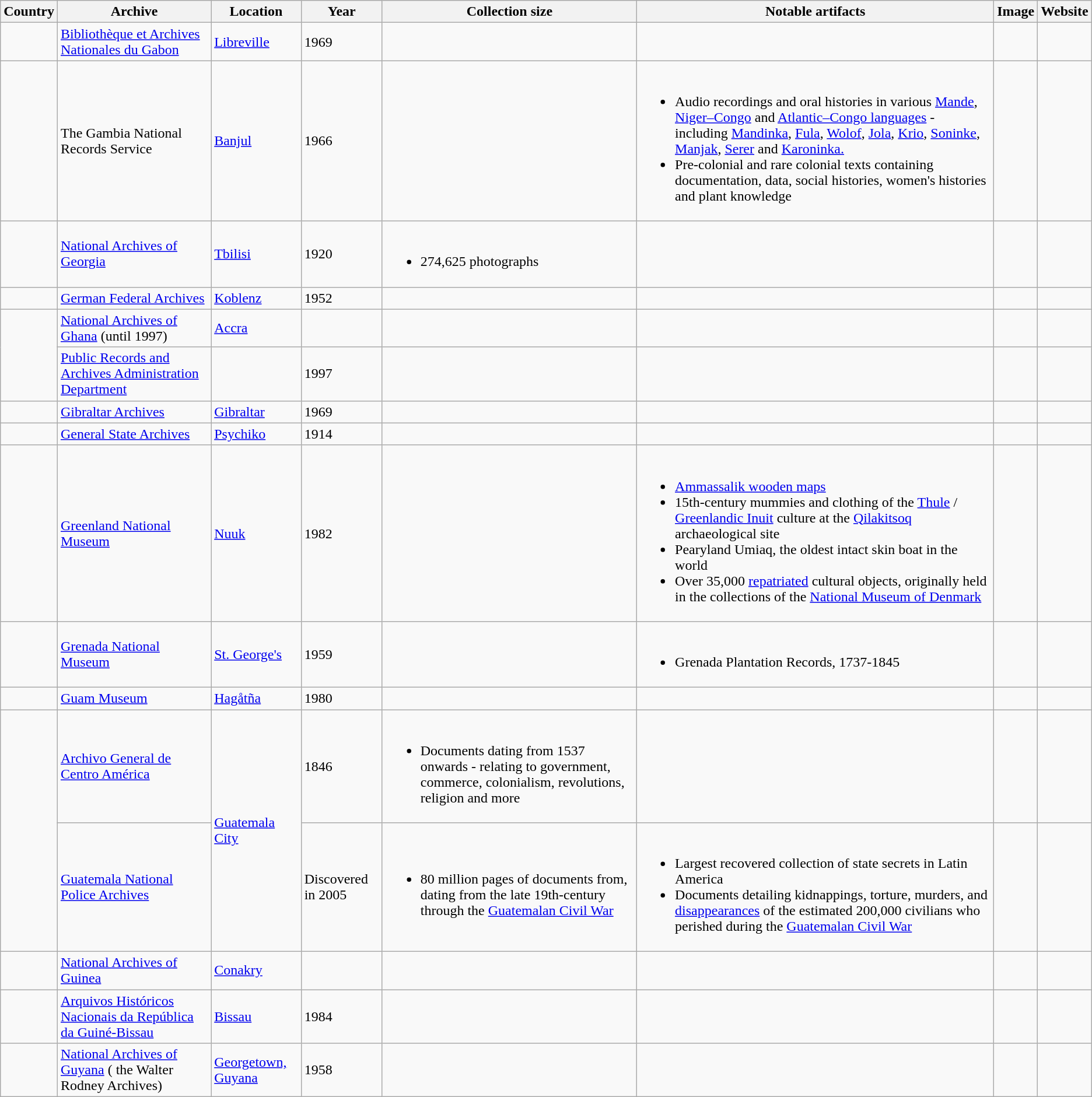<table class="wikitable">
<tr>
<th>Country</th>
<th>Archive</th>
<th>Location</th>
<th>Year</th>
<th>Collection size</th>
<th>Notable artifacts</th>
<th>Image</th>
<th>Website</th>
</tr>
<tr>
<td></td>
<td><a href='#'>Bibliothèque et Archives Nationales du Gabon</a></td>
<td><a href='#'>Libreville</a></td>
<td>1969</td>
<td></td>
<td></td>
<td></td>
<td></td>
</tr>
<tr>
<td></td>
<td>The Gambia National Records Service</td>
<td><a href='#'>Banjul</a></td>
<td>1966</td>
<td></td>
<td><br><ul><li>Audio recordings and oral histories in various <a href='#'>Mande</a>, <a href='#'>Niger–Congo</a> and <a href='#'>Atlantic–Congo languages</a> - including <a href='#'>Mandinka</a>, <a href='#'>Fula</a>, <a href='#'>Wolof</a>, <a href='#'>Jola</a>, <a href='#'>Krio</a>, <a href='#'>Soninke</a>, <a href='#'>Manjak</a>, <a href='#'>Serer</a> and <a href='#'>Karoninka.</a></li><li>Pre-colonial and rare colonial texts containing documentation, data, social histories, women's histories and plant knowledge</li></ul></td>
<td></td>
<td></td>
</tr>
<tr>
<td></td>
<td><a href='#'>National Archives of Georgia</a></td>
<td><a href='#'>Tbilisi</a></td>
<td>1920</td>
<td><br><ul><li>274,625 photographs</li></ul></td>
<td></td>
<td></td>
<td></td>
</tr>
<tr>
<td></td>
<td><a href='#'>German Federal Archives</a></td>
<td><a href='#'>Koblenz</a></td>
<td>1952</td>
<td></td>
<td></td>
<td></td>
<td></td>
</tr>
<tr>
<td rowspan="2"></td>
<td><a href='#'>National Archives of Ghana</a> (until 1997)</td>
<td><a href='#'>Accra</a></td>
<td></td>
<td></td>
<td></td>
<td></td>
<td></td>
</tr>
<tr>
<td><a href='#'>Public Records and Archives Administration Department</a></td>
<td></td>
<td>1997</td>
<td></td>
<td></td>
<td></td>
<td></td>
</tr>
<tr>
<td></td>
<td><a href='#'>Gibraltar Archives</a></td>
<td><a href='#'>Gibraltar</a></td>
<td>1969</td>
<td></td>
<td></td>
<td></td>
<td></td>
</tr>
<tr>
<td></td>
<td><a href='#'>General State Archives</a></td>
<td><a href='#'>Psychiko</a></td>
<td>1914</td>
<td></td>
<td></td>
<td></td>
<td></td>
</tr>
<tr>
<td></td>
<td><a href='#'>Greenland National Museum</a></td>
<td><a href='#'>Nuuk</a></td>
<td>1982</td>
<td></td>
<td><br><ul><li><a href='#'>Ammassalik wooden maps</a></li><li>15th-century mummies and clothing of the <a href='#'>Thule</a> / <a href='#'>Greenlandic Inuit</a> culture at the <a href='#'>Qilakitsoq</a> archaeological site</li><li>Pearyland Umiaq, the oldest intact skin boat in the world</li><li>Over 35,000 <a href='#'>repatriated</a> cultural objects, originally held in the collections of the <a href='#'>National Museum of Denmark</a></li></ul></td>
<td></td>
<td></td>
</tr>
<tr>
<td></td>
<td><a href='#'>Grenada National Museum</a></td>
<td><a href='#'>St. George's</a></td>
<td>1959</td>
<td></td>
<td><br><ul><li>Grenada Plantation Records, 1737-1845</li></ul></td>
<td></td>
<td></td>
</tr>
<tr>
<td></td>
<td><a href='#'>Guam Museum</a></td>
<td><a href='#'>Hagåtña</a></td>
<td>1980</td>
<td></td>
<td></td>
<td></td>
<td></td>
</tr>
<tr>
<td rowspan="2"></td>
<td><a href='#'>Archivo General de Centro América</a></td>
<td rowspan="2"><a href='#'>Guatemala City</a></td>
<td>1846</td>
<td><br><ul><li>Documents dating from 1537 onwards - relating to government, commerce, colonialism, revolutions, religion and more</li></ul></td>
<td></td>
<td></td>
<td></td>
</tr>
<tr>
<td><a href='#'>Guatemala National Police Archives</a></td>
<td>Discovered in 2005</td>
<td><br><ul><li>80 million pages of documents from, dating from the late 19th-century through the <a href='#'>Guatemalan Civil War</a></li></ul></td>
<td><br><ul><li>Largest recovered collection of state secrets in Latin America</li><li>Documents detailing kidnappings, torture, murders, and <a href='#'>disappearances</a> of the estimated 200,000 civilians who perished during the <a href='#'>Guatemalan Civil War</a></li></ul></td>
<td></td>
<td></td>
</tr>
<tr>
<td></td>
<td><a href='#'>National Archives of Guinea</a></td>
<td><a href='#'>Conakry</a></td>
<td></td>
<td></td>
<td></td>
<td></td>
<td></td>
</tr>
<tr>
<td></td>
<td><a href='#'>Arquivos Históricos Nacionais da República da Guiné-Bissau</a></td>
<td><a href='#'>Bissau</a></td>
<td>1984</td>
<td></td>
<td></td>
<td></td>
<td></td>
</tr>
<tr>
<td></td>
<td><a href='#'>National Archives of Guyana</a> ( the Walter Rodney Archives)</td>
<td><a href='#'>Georgetown, Guyana</a></td>
<td>1958</td>
<td></td>
<td></td>
<td></td>
<td></td>
</tr>
</table>
